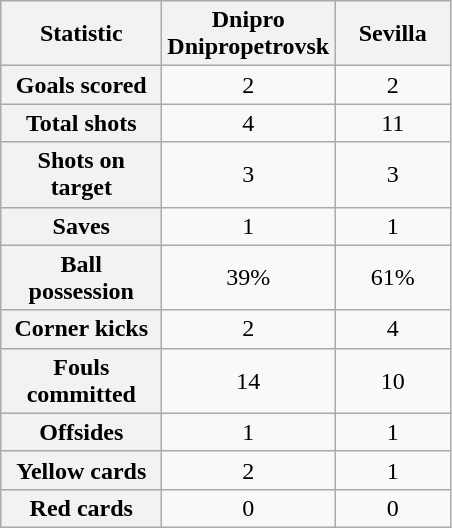<table class="wikitable plainrowheaders" style="text-align:center">
<tr>
<th scope="col" style="width:100px">Statistic</th>
<th scope="col" style="width:70px">Dnipro Dnipropetrovsk</th>
<th scope="col" style="width:70px">Sevilla</th>
</tr>
<tr>
<th scope=row>Goals scored</th>
<td>2</td>
<td>2</td>
</tr>
<tr>
<th scope=row>Total shots</th>
<td>4</td>
<td>11</td>
</tr>
<tr>
<th scope=row>Shots on target</th>
<td>3</td>
<td>3</td>
</tr>
<tr>
<th scope=row>Saves</th>
<td>1</td>
<td>1</td>
</tr>
<tr>
<th scope=row>Ball possession</th>
<td>39%</td>
<td>61%</td>
</tr>
<tr>
<th scope=row>Corner kicks</th>
<td>2</td>
<td>4</td>
</tr>
<tr>
<th scope=row>Fouls committed</th>
<td>14</td>
<td>10</td>
</tr>
<tr>
<th scope=row>Offsides</th>
<td>1</td>
<td>1</td>
</tr>
<tr>
<th scope=row>Yellow cards</th>
<td>2</td>
<td>1</td>
</tr>
<tr>
<th scope=row>Red cards</th>
<td>0</td>
<td>0</td>
</tr>
</table>
